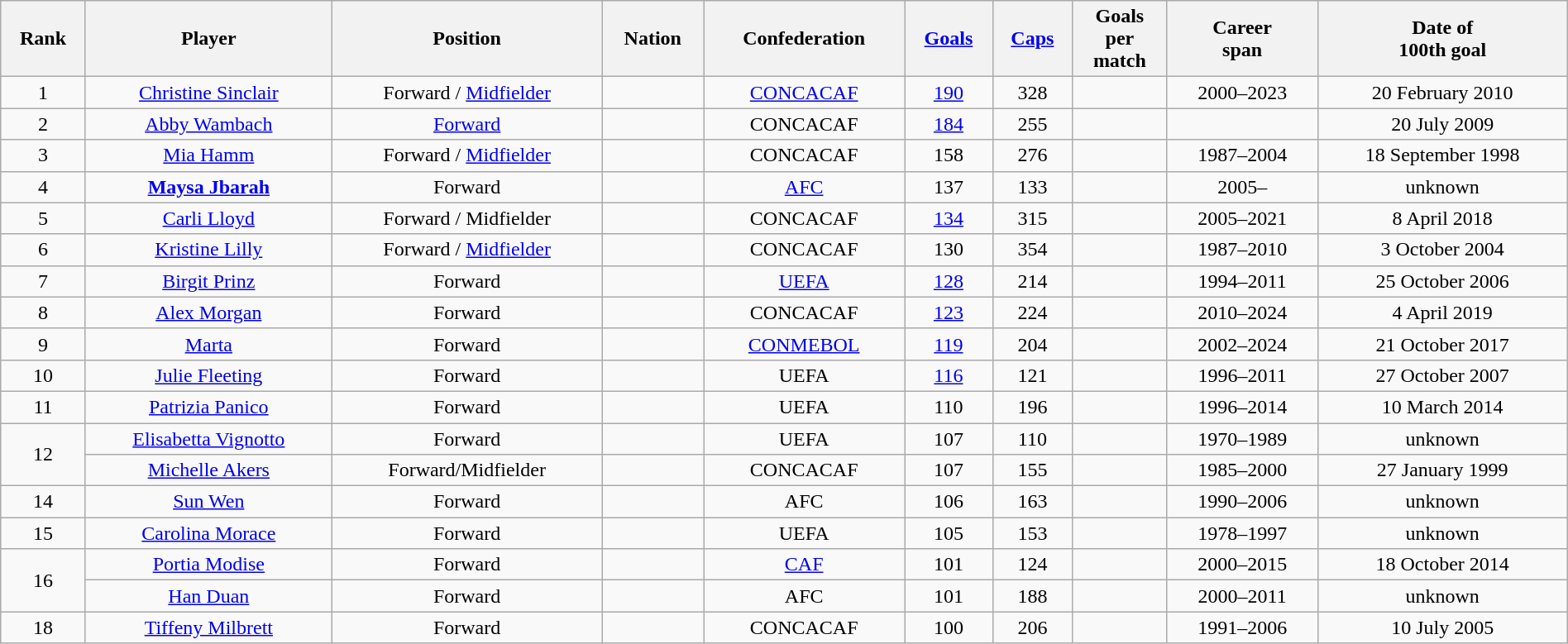<table class="wikitable sortable" style="text-align: center;" width="100%">
<tr>
<th>Rank</th>
<th>Player</th>
<th>Position</th>
<th>Nation</th>
<th>Confederation</th>
<th><a href='#'>Goals</a></th>
<th><a href='#'>Caps</a></th>
<th>Goals<br>per<br>match</th>
<th>Career<br>span</th>
<th>Date of <br> 100th goal</th>
</tr>
<tr>
<td>1</td>
<td><a href='#'>Christine Sinclair</a></td>
<td>Forward / <a href='#'>Midfielder</a></td>
<td align=left></td>
<td><a href='#'>CONCACAF</a></td>
<td><a href='#'>190</a></td>
<td>328</td>
<td></td>
<td>2000–2023</td>
<td>20 February 2010</td>
</tr>
<tr>
<td>2</td>
<td><a href='#'>Abby Wambach</a></td>
<td><a href='#'>Forward</a></td>
<td align=left></td>
<td>CONCACAF</td>
<td><a href='#'>184</a></td>
<td>255</td>
<td></td>
<td></td>
<td>20 July 2009</td>
</tr>
<tr>
<td>3</td>
<td><a href='#'>Mia Hamm</a></td>
<td>Forward / <a href='#'>Midfielder</a></td>
<td align=left></td>
<td>CONCACAF</td>
<td>158</td>
<td>276</td>
<td></td>
<td>1987–2004</td>
<td>18 September 1998</td>
</tr>
<tr>
<td>4</td>
<td><strong><a href='#'>Maysa Jbarah</a></strong></td>
<td>Forward</td>
<td align=left></td>
<td><a href='#'>AFC</a></td>
<td>137</td>
<td>133</td>
<td></td>
<td>2005–</td>
<td>unknown </td>
</tr>
<tr>
<td>5</td>
<td><a href='#'>Carli Lloyd</a></td>
<td>Forward / Midfielder</td>
<td align="left"></td>
<td>CONCACAF</td>
<td><a href='#'>134</a></td>
<td>315</td>
<td></td>
<td>2005–2021</td>
<td>8 April 2018</td>
</tr>
<tr>
<td>6</td>
<td><a href='#'>Kristine Lilly</a></td>
<td>Forward / <a href='#'>Midfielder</a></td>
<td align=left></td>
<td>CONCACAF</td>
<td>130</td>
<td>354</td>
<td></td>
<td>1987–2010</td>
<td>3 October 2004</td>
</tr>
<tr>
<td>7</td>
<td><a href='#'>Birgit Prinz</a></td>
<td>Forward</td>
<td align=left></td>
<td><a href='#'>UEFA</a></td>
<td><a href='#'>128</a></td>
<td>214</td>
<td></td>
<td>1994–2011</td>
<td>25 October 2006</td>
</tr>
<tr>
<td>8</td>
<td><a href='#'>Alex Morgan</a></td>
<td>Forward</td>
<td align="left"></td>
<td>CONCACAF</td>
<td><a href='#'>123</a></td>
<td>224</td>
<td></td>
<td>2010–2024</td>
<td>4 April 2019</td>
</tr>
<tr>
<td>9</td>
<td><a href='#'>Marta</a></td>
<td>Forward</td>
<td align=left></td>
<td><a href='#'>CONMEBOL</a></td>
<td><a href='#'>119</a></td>
<td>204</td>
<td></td>
<td>2002–2024</td>
<td>21 October 2017</td>
</tr>
<tr>
<td>10</td>
<td><a href='#'>Julie Fleeting</a></td>
<td>Forward</td>
<td align=left></td>
<td>UEFA</td>
<td><a href='#'>116</a></td>
<td>121</td>
<td></td>
<td>1996–2011</td>
<td>27 October 2007</td>
</tr>
<tr>
<td>11</td>
<td><a href='#'>Patrizia Panico</a></td>
<td>Forward</td>
<td align=left></td>
<td>UEFA</td>
<td>110</td>
<td>196</td>
<td></td>
<td>1996–2014</td>
<td>10 March 2014</td>
</tr>
<tr>
<td rowspan=2>12</td>
<td><a href='#'>Elisabetta Vignotto</a></td>
<td>Forward</td>
<td align=left></td>
<td>UEFA</td>
<td>107</td>
<td>110</td>
<td></td>
<td>1970–1989</td>
<td>unknown</td>
</tr>
<tr>
<td><a href='#'>Michelle Akers</a></td>
<td>Forward/Midfielder</td>
<td align="left"></td>
<td>CONCACAF</td>
<td>107</td>
<td>155</td>
<td></td>
<td>1985–2000</td>
<td>27 January 1999</td>
</tr>
<tr>
<td>14</td>
<td><a href='#'>Sun Wen</a></td>
<td>Forward</td>
<td align=left></td>
<td>AFC</td>
<td>106</td>
<td>163</td>
<td></td>
<td>1990–2006</td>
<td>unknown</td>
</tr>
<tr>
<td>15</td>
<td><a href='#'>Carolina Morace</a></td>
<td>Forward</td>
<td align="left"></td>
<td>UEFA</td>
<td>105</td>
<td>153</td>
<td></td>
<td>1978–1997</td>
<td>unknown</td>
</tr>
<tr>
<td rowspan=2>16</td>
<td><a href='#'>Portia Modise</a></td>
<td>Forward</td>
<td align=left></td>
<td><a href='#'>CAF</a></td>
<td>101</td>
<td>124</td>
<td></td>
<td>2000–2015</td>
<td>18 October 2014</td>
</tr>
<tr>
<td><a href='#'>Han Duan</a></td>
<td>Forward</td>
<td align=left></td>
<td>AFC</td>
<td>101</td>
<td>188</td>
<td></td>
<td>2000–2011</td>
<td>unknown</td>
</tr>
<tr>
<td>18</td>
<td><a href='#'>Tiffeny Milbrett</a></td>
<td>Forward</td>
<td align=left></td>
<td>CONCACAF</td>
<td>100</td>
<td>206</td>
<td></td>
<td>1991–2006</td>
<td>10 July 2005</td>
</tr>
</table>
